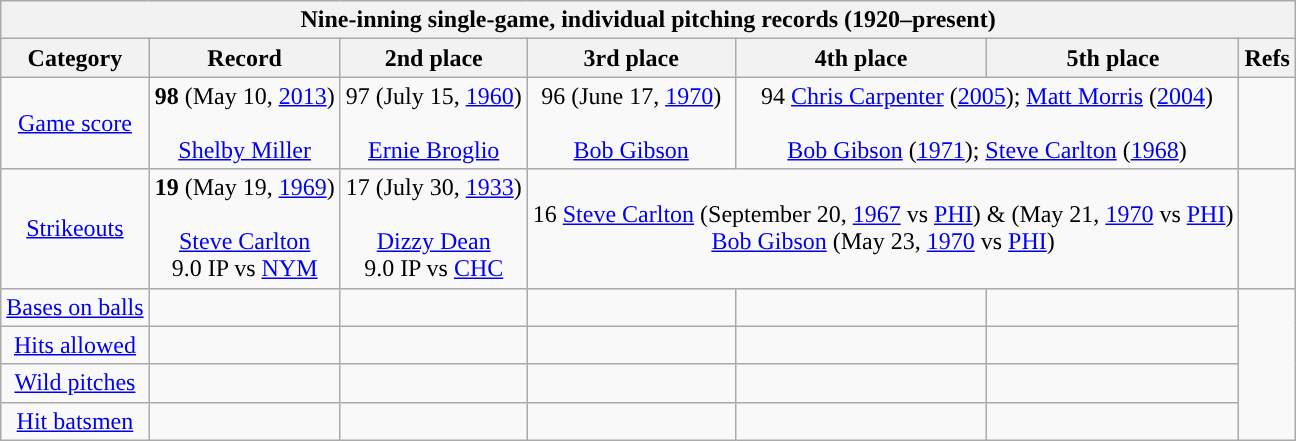<table class="wikitable unsortable" style="text-align:center">
<tr>
<th colspan=7><strong>Nine-inning single-game, individual pitching records (1920–present)</strong></th>
</tr>
<tr>
<th scope="col">Category</th>
<th scope="col">Record</th>
<th scope="col">2nd place</th>
<th scope="col">3rd place</th>
<th scope="col">4th place</th>
<th scope="col">5th place</th>
<th scope="col">Refs</th>
</tr>
<tr>
<td><a href='#'>Game score</a></td>
<td><strong>98</strong> (May 10, <a href='#'>2013</a>)<br><br><a href='#'>Shelby Miller</a></td>
<td>97 (July 15, <a href='#'>1960</a>)<br><br><a href='#'>Ernie Broglio</a></td>
<td>96 (June 17, <a href='#'>1970</a>)<br><br><a href='#'>Bob Gibson</a></td>
<td colspan="2" style="text-align: center;">94 <a href='#'>Chris Carpenter</a> (<a href='#'>2005</a>); <a href='#'>Matt Morris</a> (<a href='#'>2004</a>)<br><br><a href='#'>Bob Gibson</a> (<a href='#'>1971</a>); <a href='#'>Steve Carlton</a> (<a href='#'>1968</a>)</td>
<td></td>
</tr>
<tr>
<td><a href='#'>Strikeouts</a></td>
<td><strong>19</strong> (May 19, <a href='#'>1969</a>)<br><br><a href='#'>Steve Carlton</a><br> 9.0 IP vs <a href='#'>NYM</a></td>
<td>17 (July 30, <a href='#'>1933</a>)<br><br><a href='#'>Dizzy Dean</a><br> 9.0 IP vs <a href='#'>CHC</a></td>
<td colspan="3" style="text-align: center;">16 <a href='#'>Steve Carlton</a> (September 20, <a href='#'>1967</a> vs <a href='#'>PHI</a>) & (May 21, <a href='#'>1970</a> vs <a href='#'>PHI</a>)<br> <a href='#'>Bob Gibson</a> (May 23, <a href='#'>1970</a> vs <a href='#'>PHI</a>)</td>
<td></td>
</tr>
<tr>
<td><a href='#'>Bases on balls</a></td>
<td></td>
<td></td>
<td></td>
<td></td>
<td></td>
</tr>
<tr>
<td><a href='#'>Hits allowed</a></td>
<td></td>
<td></td>
<td></td>
<td></td>
<td></td>
</tr>
<tr>
<td><a href='#'>Wild pitches</a></td>
<td></td>
<td></td>
<td></td>
<td></td>
<td></td>
</tr>
<tr>
<td><a href='#'>Hit batsmen</a></td>
<td></td>
<td></td>
<td></td>
<td></td>
<td></td>
</tr>
</table>
